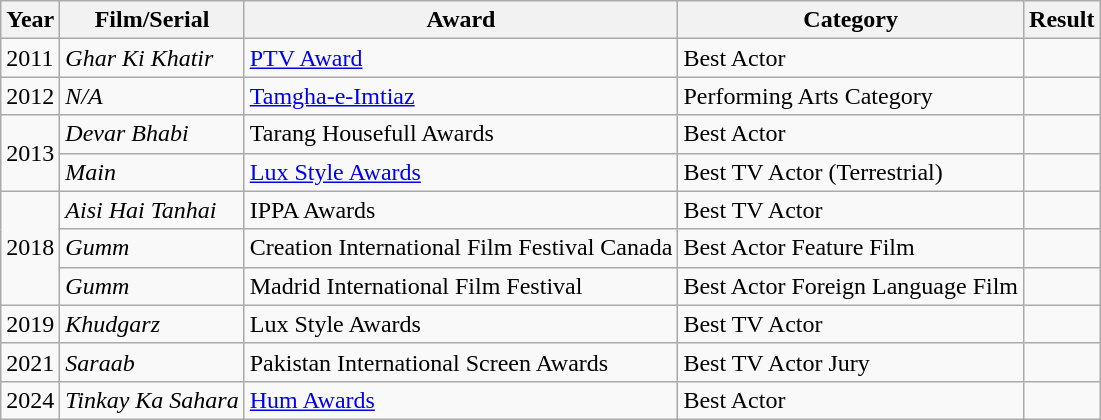<table class="wikitable">
<tr>
<th>Year</th>
<th>Film/Serial</th>
<th>Award</th>
<th>Category</th>
<th>Result</th>
</tr>
<tr>
<td>2011</td>
<td><em>Ghar Ki Khatir</em></td>
<td><a href='#'>PTV Award</a></td>
<td>Best Actor</td>
<td></td>
</tr>
<tr>
<td>2012</td>
<td><em>N/A</em></td>
<td><a href='#'>Tamgha-e-Imtiaz</a></td>
<td>Performing Arts Category</td>
<td></td>
</tr>
<tr>
<td rowspan="2">2013</td>
<td><em>Devar Bhabi</em></td>
<td>Tarang Housefull Awards</td>
<td>Best Actor</td>
<td></td>
</tr>
<tr>
<td><em>Main</em></td>
<td><a href='#'>Lux Style Awards</a></td>
<td>Best TV Actor (Terrestrial)</td>
<td></td>
</tr>
<tr>
<td rowspan="3">2018</td>
<td><em>Aisi Hai Tanhai</em></td>
<td>IPPA Awards</td>
<td>Best TV Actor</td>
<td></td>
</tr>
<tr>
<td><em>Gumm</em></td>
<td>Creation International Film Festival Canada</td>
<td>Best Actor Feature Film</td>
<td></td>
</tr>
<tr>
<td><em>Gumm</em></td>
<td>Madrid International Film Festival</td>
<td>Best Actor Foreign Language Film</td>
<td></td>
</tr>
<tr>
<td>2019</td>
<td><em>Khudgarz </em></td>
<td>Lux Style Awards</td>
<td>Best TV Actor</td>
<td></td>
</tr>
<tr>
<td>2021</td>
<td><em>Saraab</em></td>
<td>Pakistan International Screen Awards</td>
<td>Best TV Actor Jury</td>
<td></td>
</tr>
<tr>
<td>2024</td>
<td><em>Tinkay Ka Sahara</td>
<td><a href='#'>Hum Awards</a></td>
<td>Best Actor</td>
<td></td>
</tr>
</table>
